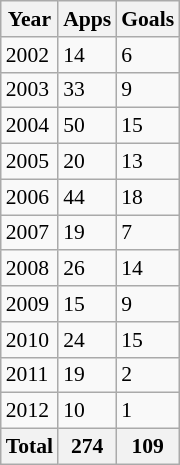<table class="wikitable" style="font-size: 90%">
<tr>
<th>Year</th>
<th>Apps</th>
<th>Goals</th>
</tr>
<tr>
<td>2002</td>
<td>14</td>
<td>6</td>
</tr>
<tr>
<td>2003</td>
<td>33</td>
<td>9</td>
</tr>
<tr>
<td>2004</td>
<td>50</td>
<td>15</td>
</tr>
<tr>
<td>2005</td>
<td>20</td>
<td>13</td>
</tr>
<tr>
<td>2006</td>
<td>44</td>
<td>18</td>
</tr>
<tr>
<td>2007</td>
<td>19</td>
<td>7</td>
</tr>
<tr>
<td>2008</td>
<td>26</td>
<td>14</td>
</tr>
<tr>
<td>2009</td>
<td>15</td>
<td>9</td>
</tr>
<tr>
<td>2010</td>
<td>24</td>
<td>15</td>
</tr>
<tr>
<td>2011</td>
<td>19</td>
<td>2</td>
</tr>
<tr>
<td>2012</td>
<td>10</td>
<td>1</td>
</tr>
<tr>
<th>Total</th>
<th>274</th>
<th>109</th>
</tr>
</table>
